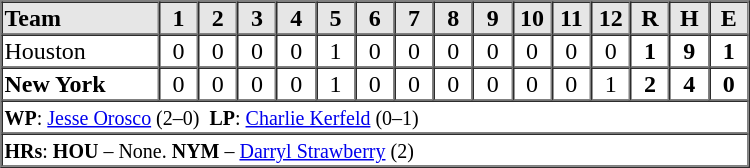<table border=1 cellspacing=0 width=500 style="margin-left:3em;">
<tr style="text-align:center; background-color:#e6e6e6;">
<th align=left width=16%>Team</th>
<th width=4%>1</th>
<th width=4%>2</th>
<th width=4%>3</th>
<th width=4%>4</th>
<th width=4%>5</th>
<th width=4%>6</th>
<th width=4%>7</th>
<th width=4%>8</th>
<th width=4%>9</th>
<th width=4%>10</th>
<th width=4%>11</th>
<th width=4%>12</th>
<th width=4%>R</th>
<th width=4%>H</th>
<th width=4%>E</th>
</tr>
<tr style="text-align:center;">
<td align=left>Houston</td>
<td>0</td>
<td>0</td>
<td>0</td>
<td>0</td>
<td>1</td>
<td>0</td>
<td>0</td>
<td>0</td>
<td>0</td>
<td>0</td>
<td>0</td>
<td>0</td>
<td><strong>1</strong></td>
<td><strong>9</strong></td>
<td><strong>1</strong></td>
</tr>
<tr style="text-align:center;">
<td align=left><strong>New York</strong></td>
<td>0</td>
<td>0</td>
<td>0</td>
<td>0</td>
<td>1</td>
<td>0</td>
<td>0</td>
<td>0</td>
<td>0</td>
<td>0</td>
<td>0</td>
<td>1</td>
<td><strong>2</strong></td>
<td><strong>4</strong></td>
<td><strong>0</strong></td>
</tr>
<tr style="text-align:left;">
<td colspan=22><small><strong>WP</strong>: <a href='#'>Jesse Orosco</a> (2–0)  <strong>LP</strong>: <a href='#'>Charlie Kerfeld</a> (0–1)</small></td>
</tr>
<tr style="text-align:left;">
<td colspan=22><small><strong>HRs</strong>: <strong>HOU</strong> – None. <strong>NYM</strong> – <a href='#'>Darryl Strawberry</a> (2)</small></td>
</tr>
</table>
